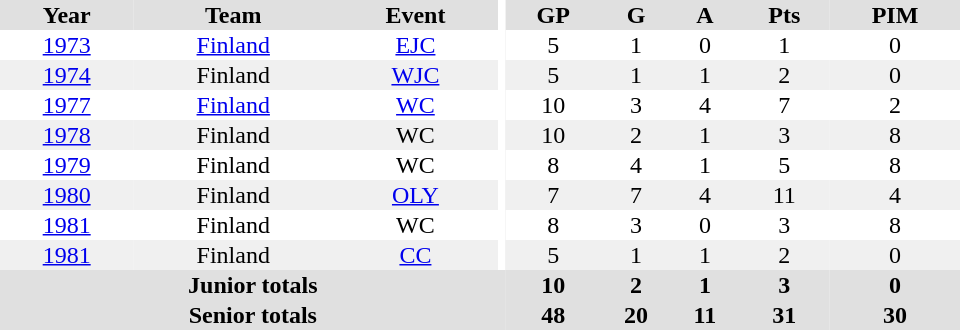<table border="0" cellpadding="1" cellspacing="0" ID="Table3" style="text-align:center; width:40em">
<tr bgcolor="#e0e0e0">
<th>Year</th>
<th>Team</th>
<th>Event</th>
<th rowspan="102" bgcolor="#ffffff"></th>
<th>GP</th>
<th>G</th>
<th>A</th>
<th>Pts</th>
<th>PIM</th>
</tr>
<tr>
<td><a href='#'>1973</a></td>
<td><a href='#'>Finland</a></td>
<td><a href='#'>EJC</a></td>
<td>5</td>
<td>1</td>
<td>0</td>
<td>1</td>
<td>0</td>
</tr>
<tr bgcolor="#f0f0f0">
<td><a href='#'>1974</a></td>
<td>Finland</td>
<td><a href='#'>WJC</a></td>
<td>5</td>
<td>1</td>
<td>1</td>
<td>2</td>
<td>0</td>
</tr>
<tr>
<td><a href='#'>1977</a></td>
<td><a href='#'>Finland</a></td>
<td><a href='#'>WC</a></td>
<td>10</td>
<td>3</td>
<td>4</td>
<td>7</td>
<td>2</td>
</tr>
<tr bgcolor="#f0f0f0">
<td><a href='#'>1978</a></td>
<td>Finland</td>
<td>WC</td>
<td>10</td>
<td>2</td>
<td>1</td>
<td>3</td>
<td>8</td>
</tr>
<tr>
<td><a href='#'>1979</a></td>
<td>Finland</td>
<td>WC</td>
<td>8</td>
<td>4</td>
<td>1</td>
<td>5</td>
<td>8</td>
</tr>
<tr bgcolor="#f0f0f0">
<td><a href='#'>1980</a></td>
<td>Finland</td>
<td><a href='#'>OLY</a></td>
<td>7</td>
<td>7</td>
<td>4</td>
<td>11</td>
<td>4</td>
</tr>
<tr>
<td><a href='#'>1981</a></td>
<td>Finland</td>
<td>WC</td>
<td>8</td>
<td>3</td>
<td>0</td>
<td>3</td>
<td>8</td>
</tr>
<tr bgcolor="#f0f0f0">
<td><a href='#'>1981</a></td>
<td>Finland</td>
<td><a href='#'>CC</a></td>
<td>5</td>
<td>1</td>
<td>1</td>
<td>2</td>
<td>0</td>
</tr>
<tr bgcolor="#e0e0e0">
<th colspan="4">Junior totals</th>
<th>10</th>
<th>2</th>
<th>1</th>
<th>3</th>
<th>0</th>
</tr>
<tr bgcolor="#e0e0e0">
<th colspan="4">Senior totals</th>
<th>48</th>
<th>20</th>
<th>11</th>
<th>31</th>
<th>30</th>
</tr>
</table>
